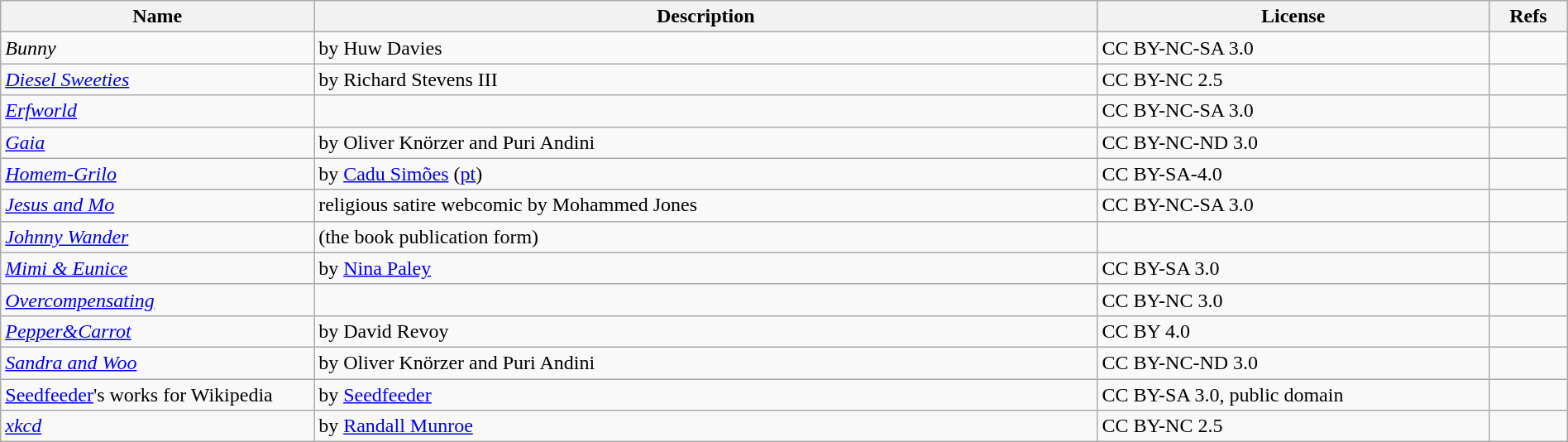<table class="wikitable sortable" style="width:100%;">
<tr>
<th style="width:20%">Name</th>
<th style="width:50%">Description</th>
<th style="width:25%">License</th>
<th style="width:5%">Refs</th>
</tr>
<tr>
<td><em>Bunny</em></td>
<td>by Huw Davies</td>
<td>CC BY-NC-SA 3.0</td>
<td></td>
</tr>
<tr>
<td><em><a href='#'>Diesel Sweeties</a></em></td>
<td>by Richard Stevens III</td>
<td>CC BY-NC 2.5</td>
<td></td>
</tr>
<tr>
<td><em><a href='#'>Erfworld</a></em></td>
<td></td>
<td>CC BY-NC-SA 3.0</td>
<td></td>
</tr>
<tr>
<td><em><a href='#'>Gaia</a></em></td>
<td>by Oliver Knörzer and Puri Andini</td>
<td>CC BY-NC-ND 3.0</td>
<td></td>
</tr>
<tr>
<td><em><a href='#'>Homem-Grilo</a></em></td>
<td>by <a href='#'>Cadu Simões</a> (<a href='#'>pt</a>)</td>
<td>CC BY-SA-4.0</td>
<td></td>
</tr>
<tr>
<td><em><a href='#'>Jesus and Mo</a></em></td>
<td>religious satire webcomic by Mohammed Jones</td>
<td>CC BY-NC-SA 3.0</td>
<td></td>
</tr>
<tr>
<td><em><a href='#'>Johnny Wander</a></em></td>
<td>(the book publication form)</td>
<td></td>
<td></td>
</tr>
<tr>
<td><em><a href='#'>Mimi & Eunice</a></em></td>
<td>by <a href='#'>Nina Paley</a></td>
<td>CC BY-SA 3.0</td>
<td></td>
</tr>
<tr>
<td><em><a href='#'>Overcompensating</a></em></td>
<td></td>
<td>CC BY-NC 3.0</td>
<td></td>
</tr>
<tr>
<td><em><a href='#'>Pepper&Carrot</a></em></td>
<td>by David Revoy</td>
<td>CC BY 4.0</td>
<td></td>
</tr>
<tr>
<td><em><a href='#'>Sandra and Woo</a></em></td>
<td>by Oliver Knörzer and Puri Andini</td>
<td>CC BY-NC-ND 3.0</td>
<td></td>
</tr>
<tr>
<td><a href='#'>Seedfeeder</a>'s works for Wikipedia</td>
<td>by <a href='#'>Seedfeeder</a></td>
<td>CC BY-SA 3.0, public domain</td>
<td></td>
</tr>
<tr>
<td><em><a href='#'>xkcd</a></em></td>
<td>by <a href='#'>Randall Munroe</a></td>
<td>CC BY-NC 2.5</td>
<td></td>
</tr>
</table>
